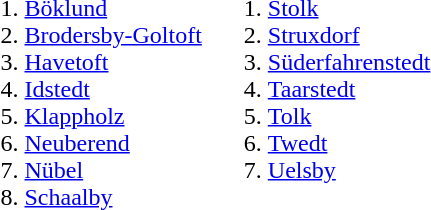<table>
<tr>
<td valign=top><br><ol><li><a href='#'>Böklund</a></li><li><a href='#'>Brodersby-Goltoft</a></li><li><a href='#'>Havetoft</a></li><li><a href='#'>Idstedt</a></li><li><a href='#'>Klappholz</a></li><li><a href='#'>Neuberend</a></li><li><a href='#'>Nübel</a></li><li><a href='#'>Schaalby</a></li></ol></td>
<td valign=top><br><ol>
<li><a href='#'>Stolk</a> 
<li><a href='#'>Struxdorf</a> 
<li><a href='#'>Süderfahrenstedt</a> 
<li><a href='#'>Taarstedt</a> 
<li><a href='#'>Tolk</a> 
<li><a href='#'>Twedt</a> 
<li><a href='#'>Uelsby</a> 
</ol></td>
</tr>
</table>
